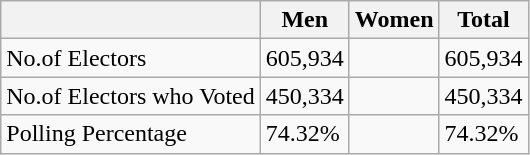<table class="wikitable">
<tr>
<th></th>
<th>Men</th>
<th>Women</th>
<th>Total</th>
</tr>
<tr>
<td>No.of Electors</td>
<td>605,934</td>
<td></td>
<td>605,934</td>
</tr>
<tr>
<td>No.of Electors who Voted</td>
<td>450,334</td>
<td></td>
<td>450,334</td>
</tr>
<tr>
<td>Polling Percentage</td>
<td>74.32%</td>
<td></td>
<td>74.32%</td>
</tr>
</table>
